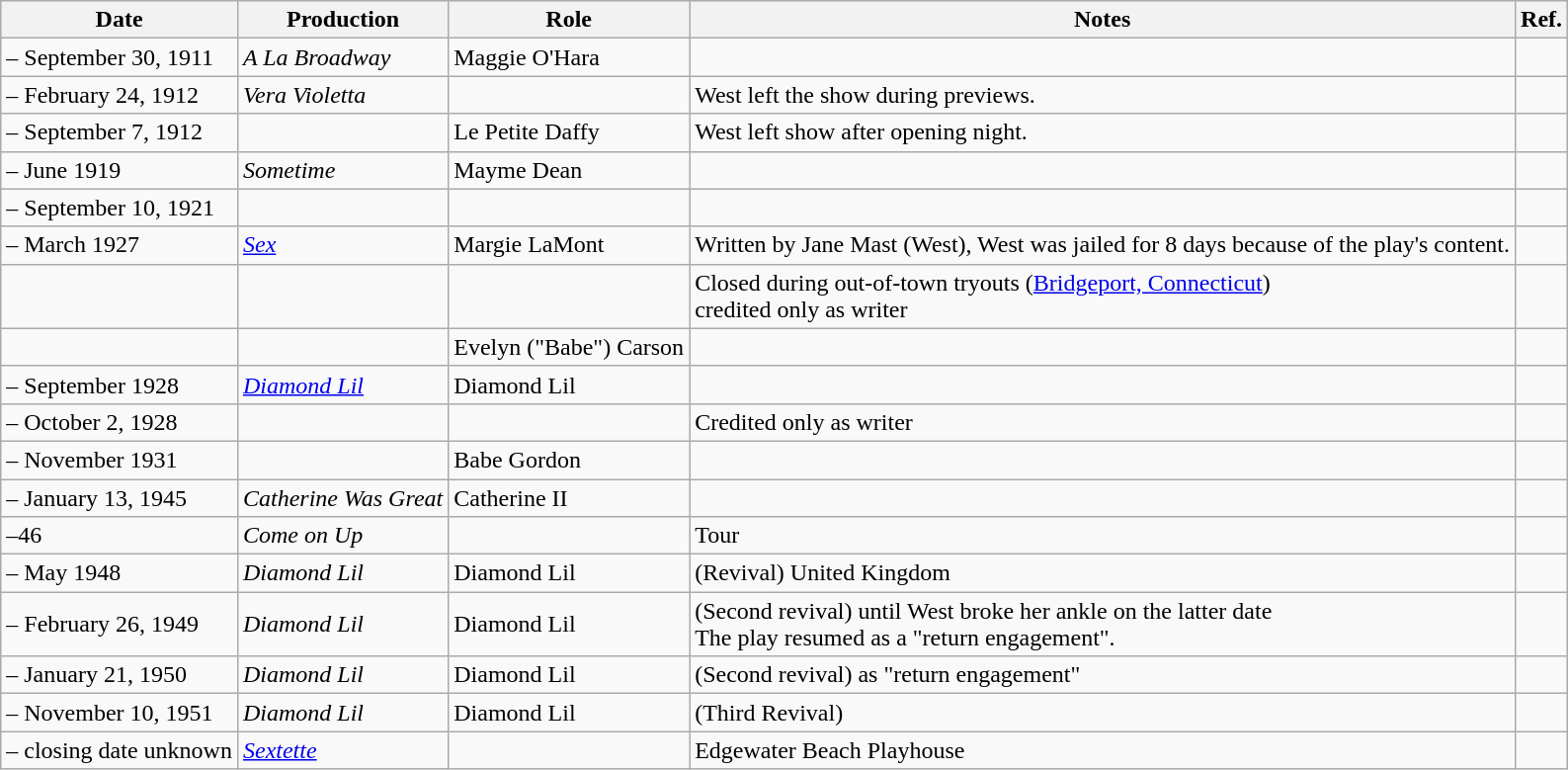<table class="wikitable sortable">
<tr>
<th>Date</th>
<th>Production</th>
<th>Role</th>
<th class="unsortable">Notes</th>
<th class="unsortable">Ref.</th>
</tr>
<tr>
<td> – September 30, 1911</td>
<td><em>A La Broadway</em></td>
<td>Maggie O'Hara</td>
<td></td>
<td></td>
</tr>
<tr>
<td> – February 24, 1912</td>
<td><em>Vera Violetta</em></td>
<td></td>
<td>West left the show during previews.</td>
<td></td>
</tr>
<tr>
<td> – September 7, 1912</td>
<td><em></em></td>
<td>Le Petite Daffy</td>
<td>West left show after opening night.</td>
<td></td>
</tr>
<tr>
<td> – June 1919</td>
<td><em>Sometime</em></td>
<td>Mayme Dean</td>
<td></td>
<td></td>
</tr>
<tr>
<td> – September 10, 1921</td>
<td><em></em></td>
<td></td>
<td></td>
<td></td>
</tr>
<tr>
<td> – March 1927</td>
<td><em><a href='#'>Sex</a></em></td>
<td>Margie LaMont</td>
<td>Written by Jane Mast (West), West was jailed for 8 days because of the play's content.</td>
<td></td>
</tr>
<tr>
<td></td>
<td><em></em></td>
<td></td>
<td>Closed during out-of-town tryouts (<a href='#'>Bridgeport, Connecticut</a>)<br>credited only as writer</td>
<td></td>
</tr>
<tr>
<td></td>
<td><em></em></td>
<td>Evelyn ("Babe") Carson</td>
<td></td>
<td></td>
</tr>
<tr>
<td> – September 1928</td>
<td><em><a href='#'>Diamond Lil</a></em></td>
<td>Diamond Lil</td>
<td></td>
<td></td>
</tr>
<tr>
<td> – October 2, 1928</td>
<td><em></em></td>
<td></td>
<td>Credited only as writer</td>
<td></td>
</tr>
<tr>
<td> – November 1931</td>
<td><em></em></td>
<td>Babe Gordon</td>
<td></td>
<td></td>
</tr>
<tr>
<td> – January 13, 1945</td>
<td><em>Catherine Was Great</em></td>
<td>Catherine II</td>
<td></td>
<td></td>
</tr>
<tr>
<td>–46</td>
<td><em>Come on Up</em></td>
<td></td>
<td>Tour</td>
<td></td>
</tr>
<tr>
<td> – May 1948</td>
<td><em>Diamond Lil</em></td>
<td>Diamond Lil</td>
<td>(Revival) United Kingdom</td>
<td></td>
</tr>
<tr>
<td> – February 26, 1949</td>
<td><em>Diamond Lil</em></td>
<td>Diamond Lil</td>
<td>(Second revival) until West broke her ankle on the latter date<br>The play resumed as a "return engagement".</td>
<td></td>
</tr>
<tr>
<td> – January 21, 1950</td>
<td><em>Diamond Lil</em></td>
<td>Diamond Lil</td>
<td>(Second revival) as "return engagement"</td>
<td></td>
</tr>
<tr>
<td> – November 10, 1951</td>
<td><em>Diamond Lil</em></td>
<td>Diamond Lil</td>
<td>(Third Revival)</td>
<td></td>
</tr>
<tr>
<td> – closing date unknown</td>
<td><em><a href='#'>Sextette</a></em></td>
<td></td>
<td>Edgewater Beach Playhouse</td>
<td></td>
</tr>
</table>
